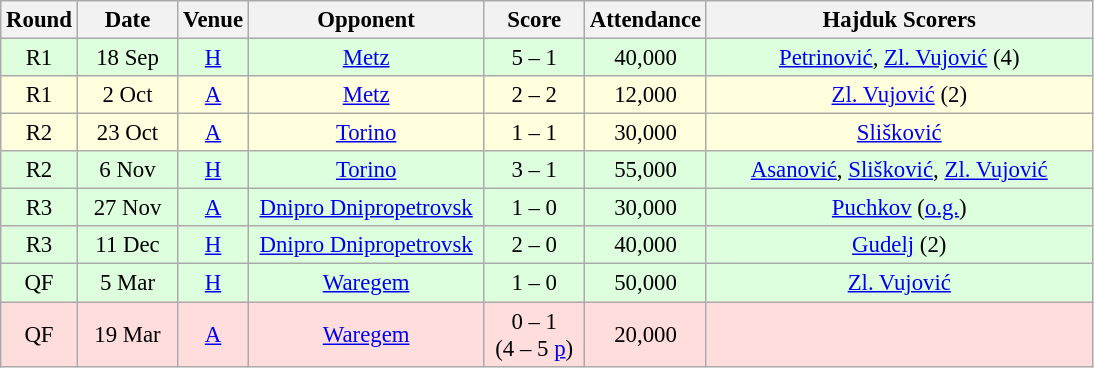<table class="wikitable sortable" style="text-align: center; font-size:95%;">
<tr>
<th width="30">Round</th>
<th width="60">Date</th>
<th width="20">Venue</th>
<th width="150">Opponent</th>
<th width="60">Score</th>
<th width="60">Attendance</th>
<th width="250">Hajduk Scorers</th>
</tr>
<tr bgcolor="#ddffdd">
<td>R1</td>
<td>18 Sep</td>
<td><a href='#'>H</a></td>
<td><a href='#'>Metz</a> </td>
<td>5 – 1</td>
<td>40,000</td>
<td><a href='#'>Petrinović</a>, <a href='#'>Zl. Vujović</a> (4)</td>
</tr>
<tr bgcolor="#ffffdd">
<td>R1</td>
<td>2 Oct</td>
<td><a href='#'>A</a> </td>
<td><a href='#'>Metz</a> </td>
<td>2 – 2</td>
<td>12,000</td>
<td><a href='#'>Zl. Vujović</a> (2)</td>
</tr>
<tr bgcolor="#ffffdd">
<td>R2</td>
<td>23 Oct</td>
<td><a href='#'>A</a> </td>
<td><a href='#'>Torino</a> </td>
<td>1 – 1</td>
<td>30,000</td>
<td><a href='#'>Slišković</a></td>
</tr>
<tr bgcolor="#ddffdd">
<td>R2</td>
<td>6 Nov</td>
<td><a href='#'>H</a></td>
<td><a href='#'>Torino</a> </td>
<td>3 – 1</td>
<td>55,000</td>
<td><a href='#'>Asanović</a>, <a href='#'>Slišković</a>, <a href='#'>Zl. Vujović</a></td>
</tr>
<tr bgcolor="#ddffdd">
<td>R3</td>
<td>27 Nov</td>
<td><a href='#'>A</a> </td>
<td><a href='#'>Dnipro Dnipropetrovsk</a> </td>
<td>1 – 0</td>
<td>30,000</td>
<td><a href='#'>Puchkov</a> (<a href='#'>o.g.</a>)</td>
</tr>
<tr bgcolor="#ddffdd">
<td>R3</td>
<td>11 Dec</td>
<td><a href='#'>H</a></td>
<td><a href='#'>Dnipro Dnipropetrovsk</a> </td>
<td>2 – 0</td>
<td>40,000</td>
<td><a href='#'>Gudelj</a> (2)</td>
</tr>
<tr bgcolor="#ddffdd">
<td>QF</td>
<td>5 Mar</td>
<td><a href='#'>H</a></td>
<td><a href='#'>Waregem</a> </td>
<td>1 – 0</td>
<td>50,000</td>
<td><a href='#'>Zl. Vujović</a></td>
</tr>
<tr bgcolor="#ffdddd">
<td>QF</td>
<td>19 Mar</td>
<td><a href='#'>A</a> </td>
<td><a href='#'>Waregem</a> </td>
<td>0 – 1<br>(4 – 5 <a href='#'>p</a>)</td>
<td>20,000</td>
<td></td>
</tr>
</table>
